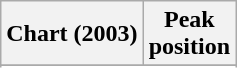<table class="wikitable sortable plainrowheaders">
<tr>
<th scope="col">Chart (2003)</th>
<th scope="col">Peak<br>position</th>
</tr>
<tr>
</tr>
<tr>
</tr>
<tr>
</tr>
</table>
